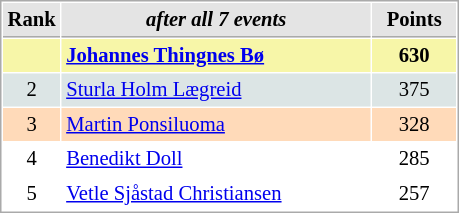<table cellspacing="1" cellpadding="3" style="border:1px solid #AAAAAA;font-size:86%">
<tr style="background-color: #E4E4E4;">
<th style="border-bottom:1px solid #AAAAAA; width: 10px;">Rank</th>
<th style="border-bottom:1px solid #AAAAAA; width: 200px;"><em>after all 7 events</em></th>
<th style="border-bottom:1px solid #AAAAAA; width: 50px;">Points</th>
</tr>
<tr style="background:#f7f6a8;">
<td style="text-align:center"></td>
<td> <strong><a href='#'>Johannes Thingnes Bø</a></strong></td>
<td align=center><strong>630</strong></td>
</tr>
<tr style="background:#dce5e5;">
<td align=center>2</td>
<td> <a href='#'>Sturla Holm Lægreid</a></td>
<td align=center>375</td>
</tr>
<tr style="background:#ffdab9;">
<td align=center>3</td>
<td> <a href='#'>Martin Ponsiluoma</a></td>
<td align=center>328</td>
</tr>
<tr>
<td align=center>4</td>
<td> <a href='#'>Benedikt Doll</a></td>
<td align=center>285</td>
</tr>
<tr>
<td align=center>5</td>
<td> <a href='#'>Vetle Sjåstad Christiansen</a></td>
<td align=center>257</td>
</tr>
</table>
